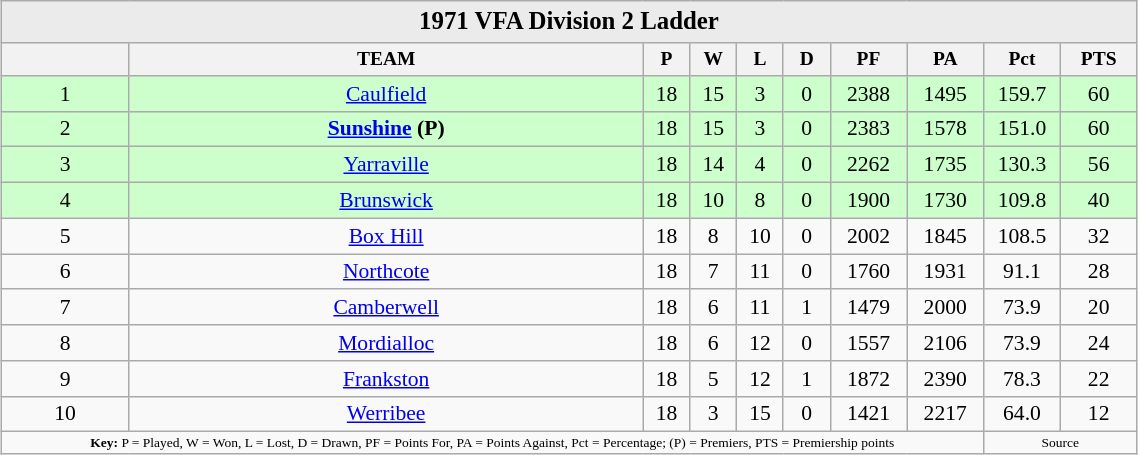<table class="wikitable" style="margin:1em auto; text-align: center; font-size: 90%; width: 60%">
<tr>
<th colspan=11 style="background: #EBEBEB; font-size: 115%;"><strong>1971 VFA Division 2 Ladder</strong></th>
</tr>
<tr style="text-align: center; font-size: 90%;">
<th></th>
<th>TEAM</th>
<th width="25">P</th>
<th width="25">W</th>
<th width="25">L</th>
<th width="25">D</th>
<th width="45">PF</th>
<th width="45">PA</th>
<th width="45">Pct</th>
<th width="45">PTS</th>
</tr>
<tr style="background: #CCFFCC;">
<td>1</td>
<td><a href='#'>Caulfield</a></td>
<td>18</td>
<td>15</td>
<td>3</td>
<td>0</td>
<td>2388</td>
<td>1495</td>
<td>159.7</td>
<td>60</td>
</tr>
<tr style="background: #CCFFCC;">
<td>2</td>
<td><strong><a href='#'>Sunshine</a> (P)</strong></td>
<td>18</td>
<td>15</td>
<td>3</td>
<td>0</td>
<td>2383</td>
<td>1578</td>
<td>151.0</td>
<td>60</td>
</tr>
<tr style="background: #CCFFCC;">
<td>3</td>
<td><a href='#'>Yarraville</a></td>
<td>18</td>
<td>14</td>
<td>4</td>
<td>0</td>
<td>2262</td>
<td>1735</td>
<td>130.3</td>
<td>56</td>
</tr>
<tr style="background: #CCFFCC;">
<td>4</td>
<td><a href='#'>Brunswick</a></td>
<td>18</td>
<td>10</td>
<td>8</td>
<td>0</td>
<td>1900</td>
<td>1730</td>
<td>109.8</td>
<td>40</td>
</tr>
<tr>
<td>5</td>
<td><a href='#'>Box Hill</a></td>
<td>18</td>
<td>8</td>
<td>10</td>
<td>0</td>
<td>2002</td>
<td>1845</td>
<td>108.5</td>
<td>32</td>
</tr>
<tr>
<td>6</td>
<td><a href='#'>Northcote</a></td>
<td>18</td>
<td>7</td>
<td>11</td>
<td>0</td>
<td>1760</td>
<td>1931</td>
<td>91.1</td>
<td>28</td>
</tr>
<tr>
<td>7</td>
<td><a href='#'>Camberwell</a></td>
<td>18</td>
<td>6</td>
<td>11</td>
<td>1</td>
<td>1479</td>
<td>2000</td>
<td>73.9</td>
<td>20</td>
</tr>
<tr>
<td>8</td>
<td><a href='#'>Mordialloc</a></td>
<td>18</td>
<td>6</td>
<td>12</td>
<td>0</td>
<td>1557</td>
<td>2106</td>
<td>73.9</td>
<td>24</td>
</tr>
<tr>
<td>9</td>
<td><a href='#'>Frankston</a></td>
<td>18</td>
<td>5</td>
<td>12</td>
<td>1</td>
<td>1872</td>
<td>2390</td>
<td>78.3</td>
<td>22</td>
</tr>
<tr>
<td>10</td>
<td><a href='#'>Werribee</a></td>
<td>18</td>
<td>3</td>
<td>15</td>
<td>0</td>
<td>1421</td>
<td>2217</td>
<td>64.0</td>
<td>12</td>
</tr>
<tr style="font-size: xx-small;">
<td colspan="8"><strong>Key:</strong> P = Played, W = Won, L = Lost, D = Drawn, PF = Points For, PA = Points Against, Pct = Percentage; (P) = Premiers, PTS = Premiership points</td>
<td colspan="2">Source</td>
</tr>
</table>
